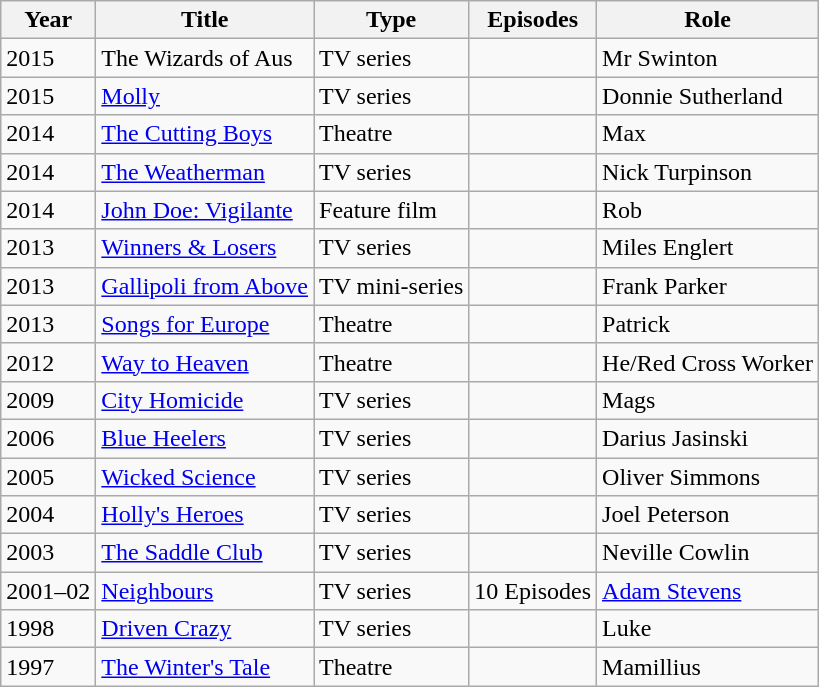<table class="wikitable">
<tr>
<th>Year</th>
<th>Title</th>
<th>Type</th>
<th>Episodes</th>
<th>Role</th>
</tr>
<tr>
<td>2015</td>
<td>The Wizards of Aus</td>
<td>TV series</td>
<td></td>
<td>Mr Swinton</td>
</tr>
<tr>
<td>2015</td>
<td><a href='#'>Molly</a></td>
<td>TV series</td>
<td></td>
<td>Donnie Sutherland</td>
</tr>
<tr>
<td>2014</td>
<td><a href='#'>The Cutting Boys</a></td>
<td>Theatre</td>
<td></td>
<td>Max</td>
</tr>
<tr>
<td>2014</td>
<td><a href='#'>The Weatherman</a></td>
<td>TV series</td>
<td></td>
<td>Nick Turpinson</td>
</tr>
<tr>
<td>2014</td>
<td><a href='#'>John Doe: Vigilante</a></td>
<td>Feature film</td>
<td></td>
<td>Rob</td>
</tr>
<tr>
<td>2013</td>
<td><a href='#'>Winners & Losers</a></td>
<td>TV series</td>
<td></td>
<td>Miles Englert</td>
</tr>
<tr>
<td>2013</td>
<td><a href='#'>Gallipoli from Above</a></td>
<td>TV mini-series</td>
<td></td>
<td>Frank Parker</td>
</tr>
<tr>
<td>2013</td>
<td><a href='#'>Songs for Europe</a></td>
<td>Theatre</td>
<td></td>
<td>Patrick</td>
</tr>
<tr>
<td>2012</td>
<td><a href='#'>Way to Heaven</a></td>
<td>Theatre</td>
<td></td>
<td>He/Red Cross Worker</td>
</tr>
<tr>
<td>2009</td>
<td><a href='#'>City Homicide</a></td>
<td>TV series</td>
<td></td>
<td>Mags</td>
</tr>
<tr>
<td>2006</td>
<td><a href='#'>Blue Heelers</a></td>
<td>TV series</td>
<td></td>
<td>Darius Jasinski</td>
</tr>
<tr>
<td>2005</td>
<td><a href='#'>Wicked Science</a></td>
<td>TV series</td>
<td></td>
<td>Oliver Simmons</td>
</tr>
<tr>
<td>2004</td>
<td><a href='#'>Holly's Heroes</a></td>
<td>TV series</td>
<td></td>
<td>Joel Peterson</td>
</tr>
<tr>
<td>2003</td>
<td><a href='#'>The Saddle Club</a></td>
<td>TV series</td>
<td></td>
<td>Neville Cowlin</td>
</tr>
<tr>
<td>2001–02</td>
<td><a href='#'>Neighbours</a></td>
<td>TV series</td>
<td>10 Episodes</td>
<td><a href='#'>Adam Stevens</a></td>
</tr>
<tr>
<td>1998</td>
<td><a href='#'>Driven Crazy</a></td>
<td>TV series</td>
<td></td>
<td>Luke</td>
</tr>
<tr>
<td>1997</td>
<td><a href='#'>The Winter's Tale</a></td>
<td>Theatre</td>
<td></td>
<td>Mamillius</td>
</tr>
</table>
